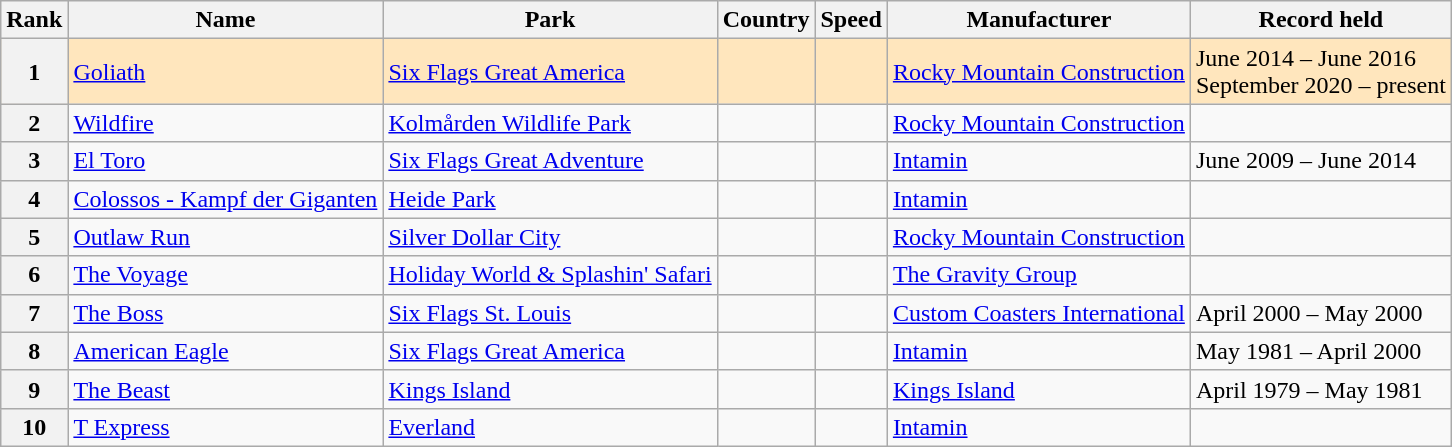<table class="wikitable sortable plainrowheaders">
<tr>
<th data-sort-type="number" scope="col">Rank</th>
<th scope="col">Name</th>
<th scope="col">Park</th>
<th scope="col">Country</th>
<th scope="col">Speed</th>
<th scope="col">Manufacturer</th>
<th scope="col">Record held</th>
</tr>
<tr style="background-color: #FFE6BD">
<th>1</th>
<td><a href='#'>Goliath</a></td>
<td><a href='#'>Six Flags Great America</a></td>
<td></td>
<td></td>
<td><a href='#'>Rocky Mountain Construction</a></td>
<td data-sort-value="2014-06">June 2014 – June 2016<br>September 2020 – present</td>
</tr>
<tr>
<th>2</th>
<td><a href='#'>Wildfire</a></td>
<td><a href='#'>Kolmården Wildlife Park</a></td>
<td></td>
<td></td>
<td><a href='#'>Rocky Mountain Construction</a></td>
<td></td>
</tr>
<tr>
<th>3</th>
<td><a href='#'>El Toro</a></td>
<td><a href='#'>Six Flags Great Adventure</a></td>
<td></td>
<td></td>
<td><a href='#'>Intamin</a></td>
<td data-sort-value="2009-06">June 2009 – June 2014</td>
</tr>
<tr>
<th>4</th>
<td><a href='#'>Colossos - Kampf der Giganten</a></td>
<td><a href='#'>Heide Park</a></td>
<td></td>
<td></td>
<td><a href='#'>Intamin</a></td>
<td></td>
</tr>
<tr>
<th>5</th>
<td><a href='#'>Outlaw Run</a></td>
<td><a href='#'>Silver Dollar City</a></td>
<td></td>
<td></td>
<td><a href='#'>Rocky Mountain Construction</a></td>
<td></td>
</tr>
<tr>
<th>6</th>
<td><a href='#'>The Voyage</a></td>
<td><a href='#'>Holiday World & Splashin' Safari</a></td>
<td></td>
<td></td>
<td><a href='#'>The Gravity Group</a></td>
<td></td>
</tr>
<tr>
<th>7</th>
<td><a href='#'>The Boss</a></td>
<td><a href='#'>Six Flags St. Louis</a></td>
<td></td>
<td></td>
<td><a href='#'>Custom Coasters International</a></td>
<td data-sort-value="2000–04">April 2000 – May 2000</td>
</tr>
<tr>
<th>8</th>
<td><a href='#'>American Eagle</a></td>
<td><a href='#'>Six Flags Great America</a></td>
<td></td>
<td></td>
<td><a href='#'>Intamin</a></td>
<td data-sort-value="1981-05">May 1981 – April 2000</td>
</tr>
<tr>
<th>9</th>
<td><a href='#'>The Beast</a></td>
<td><a href='#'>Kings Island</a></td>
<td></td>
<td></td>
<td><a href='#'>Kings Island</a></td>
<td data-sort-value="1979-04">April 1979 – May 1981</td>
</tr>
<tr>
<th>10</th>
<td><a href='#'>T Express</a></td>
<td><a href='#'>Everland</a></td>
<td></td>
<td></td>
<td><a href='#'>Intamin</a></td>
<td></td>
</tr>
</table>
